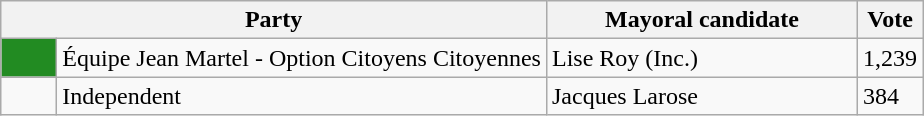<table class="wikitable">
<tr>
<th bgcolor="#DDDDFF" width="230px" colspan="2">Party</th>
<th bgcolor="#DDDDFF" width="200px">Mayoral candidate</th>
<th bgcolor="#DDDDFF" width="30px">Vote</th>
</tr>
<tr>
<td bgcolor="#228B22" width="30px"> </td>
<td>Équipe Jean Martel - Option Citoyens Citoyennes</td>
<td>Lise Roy (Inc.)</td>
<td>1,239</td>
</tr>
<tr>
<td> </td>
<td>Independent</td>
<td>Jacques Larose</td>
<td>384</td>
</tr>
</table>
